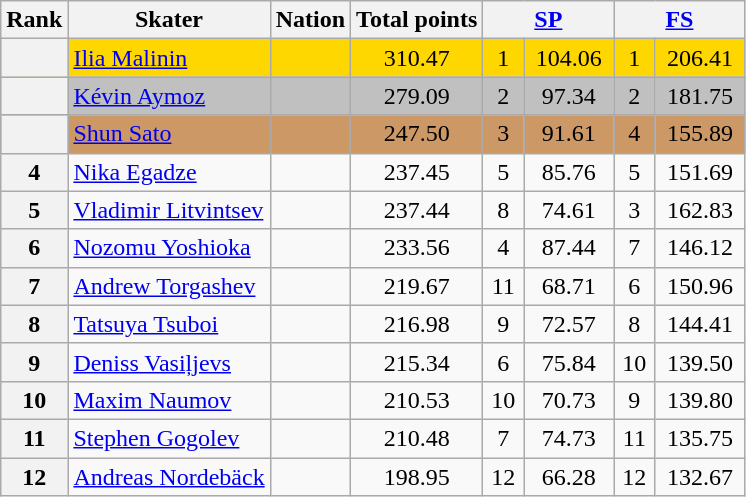<table class="wikitable sortable" style="text-align:left">
<tr>
<th scope="col">Rank</th>
<th scope="col">Skater</th>
<th scope="col">Nation</th>
<th scope="col">Total points</th>
<th scope="col" colspan="2" width="80px"><a href='#'>SP</a></th>
<th scope="col" colspan="2" width="80px"><a href='#'>FS</a></th>
</tr>
<tr bgcolor="gold">
<th scope="row"></th>
<td><a href='#'>Ilia Malinin</a></td>
<td></td>
<td align="center">310.47</td>
<td align="center">1</td>
<td align="center">104.06</td>
<td align="center">1</td>
<td align="center">206.41</td>
</tr>
<tr bgcolor="silver">
<th scope="row"></th>
<td><a href='#'>Kévin Aymoz</a></td>
<td></td>
<td align="center">279.09</td>
<td align="center">2</td>
<td align="center">97.34</td>
<td align="center">2</td>
<td align="center">181.75</td>
</tr>
<tr bgcolor="cc9966">
<th scope="row"></th>
<td><a href='#'>Shun Sato</a></td>
<td></td>
<td align="center">247.50</td>
<td align="center">3</td>
<td align="center">91.61</td>
<td align="center">4</td>
<td align="center">155.89</td>
</tr>
<tr>
<th scope="row">4</th>
<td><a href='#'>Nika Egadze</a></td>
<td></td>
<td align="center">237.45</td>
<td align="center">5</td>
<td align="center">85.76</td>
<td align="center">5</td>
<td align="center">151.69</td>
</tr>
<tr>
<th scope="row">5</th>
<td><a href='#'>Vladimir Litvintsev</a></td>
<td></td>
<td align="center">237.44</td>
<td align="center">8</td>
<td align="center">74.61</td>
<td align="center">3</td>
<td align="center">162.83</td>
</tr>
<tr>
<th scope="row">6</th>
<td><a href='#'>Nozomu Yoshioka</a></td>
<td></td>
<td align="center">233.56</td>
<td align="center">4</td>
<td align="center">87.44</td>
<td align="center">7</td>
<td align="center">146.12</td>
</tr>
<tr>
<th scope="row">7</th>
<td><a href='#'>Andrew Torgashev</a></td>
<td></td>
<td align="center">219.67</td>
<td align="center">11</td>
<td align="center">68.71</td>
<td align="center">6</td>
<td align="center">150.96</td>
</tr>
<tr>
<th scope="row">8</th>
<td><a href='#'>Tatsuya Tsuboi</a></td>
<td></td>
<td align="center">216.98</td>
<td align="center">9</td>
<td align="center">72.57</td>
<td align="center">8</td>
<td align="center">144.41</td>
</tr>
<tr>
<th scope="row">9</th>
<td><a href='#'>Deniss Vasiļjevs</a></td>
<td></td>
<td align="center">215.34</td>
<td align="center">6</td>
<td align="center">75.84</td>
<td align="center">10</td>
<td align="center">139.50</td>
</tr>
<tr>
<th scope="row">10</th>
<td><a href='#'>Maxim Naumov</a></td>
<td></td>
<td align="center">210.53</td>
<td align="center">10</td>
<td align="center">70.73</td>
<td align="center">9</td>
<td align="center">139.80</td>
</tr>
<tr>
<th scope="row">11</th>
<td><a href='#'>Stephen Gogolev</a></td>
<td></td>
<td align="center">210.48</td>
<td align="center">7</td>
<td align="center">74.73</td>
<td align="center">11</td>
<td align="center">135.75</td>
</tr>
<tr>
<th scope="row">12</th>
<td><a href='#'>Andreas Nordebäck</a></td>
<td></td>
<td align="center">198.95</td>
<td align="center">12</td>
<td align="center">66.28</td>
<td align="center">12</td>
<td align="center">132.67</td>
</tr>
</table>
